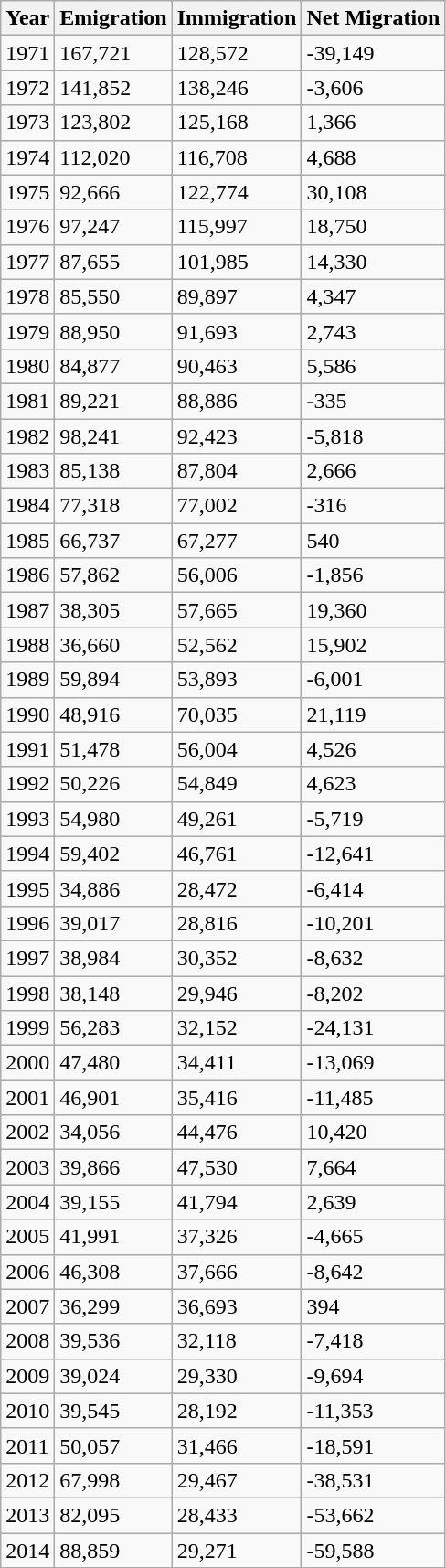<table class="wikitable sortable mw-collapsible mw-collapsed">
<tr>
<th>Year</th>
<th>Emigration</th>
<th>Immigration</th>
<th>Net Migration</th>
</tr>
<tr>
<td>1971</td>
<td>167,721</td>
<td>128,572</td>
<td>-39,149</td>
</tr>
<tr>
<td>1972</td>
<td>141,852</td>
<td>138,246</td>
<td>-3,606</td>
</tr>
<tr>
<td>1973</td>
<td>123,802</td>
<td>125,168</td>
<td>1,366</td>
</tr>
<tr>
<td>1974</td>
<td>112,020</td>
<td>116,708</td>
<td>4,688</td>
</tr>
<tr>
<td>1975</td>
<td>92,666</td>
<td>122,774</td>
<td>30,108</td>
</tr>
<tr>
<td>1976</td>
<td>97,247</td>
<td>115,997</td>
<td>18,750</td>
</tr>
<tr>
<td>1977</td>
<td>87,655</td>
<td>101,985</td>
<td>14,330</td>
</tr>
<tr>
<td>1978</td>
<td>85,550</td>
<td>89,897</td>
<td>4,347</td>
</tr>
<tr>
<td>1979</td>
<td>88,950</td>
<td>91,693</td>
<td>2,743</td>
</tr>
<tr>
<td>1980</td>
<td>84,877</td>
<td>90,463</td>
<td>5,586</td>
</tr>
<tr>
<td>1981</td>
<td>89,221</td>
<td>88,886</td>
<td>-335</td>
</tr>
<tr>
<td>1982</td>
<td>98,241</td>
<td>92,423</td>
<td>-5,818</td>
</tr>
<tr>
<td>1983</td>
<td>85,138</td>
<td>87,804</td>
<td>2,666</td>
</tr>
<tr>
<td>1984</td>
<td>77,318</td>
<td>77,002</td>
<td>-316</td>
</tr>
<tr>
<td>1985</td>
<td>66,737</td>
<td>67,277</td>
<td>540</td>
</tr>
<tr>
<td>1986</td>
<td>57,862</td>
<td>56,006</td>
<td>-1,856</td>
</tr>
<tr>
<td>1987</td>
<td>38,305</td>
<td>57,665</td>
<td>19,360</td>
</tr>
<tr>
<td>1988</td>
<td>36,660</td>
<td>52,562</td>
<td>15,902</td>
</tr>
<tr>
<td>1989</td>
<td>59,894</td>
<td>53,893</td>
<td>-6,001</td>
</tr>
<tr>
<td>1990</td>
<td>48,916</td>
<td>70,035</td>
<td>21,119</td>
</tr>
<tr>
<td>1991</td>
<td>51,478</td>
<td>56,004</td>
<td>4,526</td>
</tr>
<tr>
<td>1992</td>
<td>50,226</td>
<td>54,849</td>
<td>4,623</td>
</tr>
<tr>
<td>1993</td>
<td>54,980</td>
<td>49,261</td>
<td>-5,719</td>
</tr>
<tr>
<td>1994</td>
<td>59,402</td>
<td>46,761</td>
<td>-12,641</td>
</tr>
<tr>
<td>1995</td>
<td>34,886</td>
<td>28,472</td>
<td>-6,414</td>
</tr>
<tr>
<td>1996</td>
<td>39,017</td>
<td>28,816</td>
<td>-10,201</td>
</tr>
<tr>
<td>1997</td>
<td>38,984</td>
<td>30,352</td>
<td>-8,632</td>
</tr>
<tr>
<td>1998</td>
<td>38,148</td>
<td>29,946</td>
<td>-8,202</td>
</tr>
<tr>
<td>1999</td>
<td>56,283</td>
<td>32,152</td>
<td>-24,131</td>
</tr>
<tr>
<td>2000</td>
<td>47,480</td>
<td>34,411</td>
<td>-13,069</td>
</tr>
<tr>
<td>2001</td>
<td>46,901</td>
<td>35,416</td>
<td>-11,485</td>
</tr>
<tr>
<td>2002</td>
<td>34,056</td>
<td>44,476</td>
<td>10,420</td>
</tr>
<tr>
<td>2003</td>
<td>39,866</td>
<td>47,530</td>
<td>7,664</td>
</tr>
<tr>
<td>2004</td>
<td>39,155</td>
<td>41,794</td>
<td>2,639</td>
</tr>
<tr>
<td>2005</td>
<td>41,991</td>
<td>37,326</td>
<td>-4,665</td>
</tr>
<tr>
<td>2006</td>
<td>46,308</td>
<td>37,666</td>
<td>-8,642</td>
</tr>
<tr>
<td>2007</td>
<td>36,299</td>
<td>36,693</td>
<td>394</td>
</tr>
<tr>
<td>2008</td>
<td>39,536</td>
<td>32,118</td>
<td>-7,418</td>
</tr>
<tr>
<td>2009</td>
<td>39,024</td>
<td>29,330</td>
<td>-9,694</td>
</tr>
<tr>
<td>2010</td>
<td>39,545</td>
<td>28,192</td>
<td>-11,353</td>
</tr>
<tr>
<td>2011</td>
<td>50,057</td>
<td>31,466</td>
<td>-18,591</td>
</tr>
<tr>
<td>2012</td>
<td>67,998</td>
<td>29,467</td>
<td>-38,531</td>
</tr>
<tr>
<td>2013</td>
<td>82,095</td>
<td>28,433</td>
<td>-53,662</td>
</tr>
<tr>
<td>2014</td>
<td>88,859</td>
<td>29,271</td>
<td>-59,588</td>
</tr>
</table>
